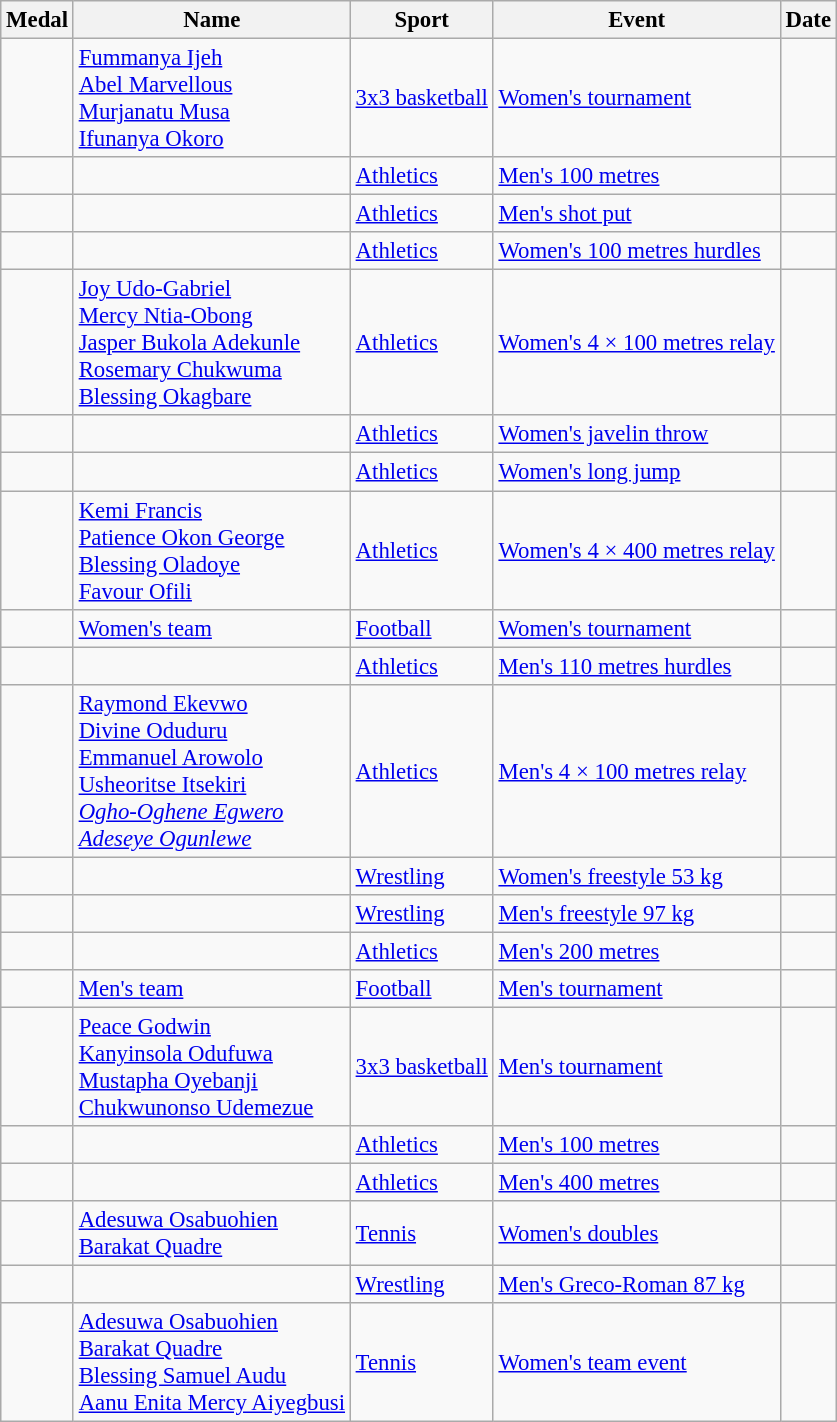<table class="wikitable sortable" style="font-size:95%">
<tr>
<th>Medal</th>
<th>Name</th>
<th>Sport</th>
<th>Event</th>
<th>Date</th>
</tr>
<tr>
<td></td>
<td><a href='#'>Fummanya Ijeh</a><br><a href='#'>Abel Marvellous</a><br><a href='#'>Murjanatu Musa</a><br><a href='#'>Ifunanya Okoro</a></td>
<td><a href='#'>3x3 basketball</a></td>
<td><a href='#'>Women's tournament</a></td>
<td></td>
</tr>
<tr>
<td></td>
<td></td>
<td><a href='#'>Athletics</a></td>
<td><a href='#'>Men's 100 metres</a></td>
<td></td>
</tr>
<tr>
<td></td>
<td></td>
<td><a href='#'>Athletics</a></td>
<td><a href='#'>Men's shot put</a></td>
<td></td>
</tr>
<tr>
<td></td>
<td></td>
<td><a href='#'>Athletics</a></td>
<td><a href='#'>Women's 100 metres hurdles</a></td>
<td></td>
</tr>
<tr>
<td></td>
<td><a href='#'>Joy Udo-Gabriel</a><br><a href='#'>Mercy Ntia-Obong</a><br><a href='#'>Jasper Bukola Adekunle</a><br><a href='#'>Rosemary Chukwuma</a><br><a href='#'>Blessing Okagbare</a></td>
<td><a href='#'>Athletics</a></td>
<td><a href='#'>Women's 4 × 100 metres relay</a></td>
<td></td>
</tr>
<tr>
<td></td>
<td></td>
<td><a href='#'>Athletics</a></td>
<td><a href='#'>Women's javelin throw</a></td>
<td></td>
</tr>
<tr>
<td></td>
<td></td>
<td><a href='#'>Athletics</a></td>
<td><a href='#'>Women's long jump</a></td>
<td></td>
</tr>
<tr>
<td></td>
<td><a href='#'>Kemi Francis</a><br><a href='#'>Patience Okon George</a><br><a href='#'>Blessing Oladoye</a><br><a href='#'>Favour Ofili</a></td>
<td><a href='#'>Athletics</a></td>
<td><a href='#'>Women's 4 × 400 metres relay</a></td>
<td></td>
</tr>
<tr>
<td></td>
<td><a href='#'>Women's team</a></td>
<td><a href='#'>Football</a></td>
<td><a href='#'>Women's tournament</a></td>
<td></td>
</tr>
<tr>
<td></td>
<td></td>
<td><a href='#'>Athletics</a></td>
<td><a href='#'>Men's 110 metres hurdles</a></td>
<td></td>
</tr>
<tr>
<td></td>
<td><a href='#'>Raymond Ekevwo</a><br><a href='#'>Divine Oduduru</a><br><a href='#'>Emmanuel Arowolo</a><br><a href='#'>Usheoritse Itsekiri</a><br><em><a href='#'>Ogho-Oghene Egwero</a><br><a href='#'>Adeseye Ogunlewe</a></em></td>
<td><a href='#'>Athletics</a></td>
<td><a href='#'>Men's 4 × 100 metres relay</a></td>
<td></td>
</tr>
<tr>
<td></td>
<td></td>
<td><a href='#'>Wrestling</a></td>
<td><a href='#'>Women's freestyle 53 kg</a></td>
<td></td>
</tr>
<tr>
<td></td>
<td></td>
<td><a href='#'>Wrestling</a></td>
<td><a href='#'>Men's freestyle 97 kg</a></td>
<td></td>
</tr>
<tr>
<td></td>
<td></td>
<td><a href='#'>Athletics</a></td>
<td><a href='#'>Men's 200 metres</a></td>
<td></td>
</tr>
<tr>
<td></td>
<td><a href='#'>Men's team</a></td>
<td><a href='#'>Football</a></td>
<td><a href='#'>Men's tournament</a></td>
<td></td>
</tr>
<tr>
<td></td>
<td><a href='#'>Peace Godwin</a><br><a href='#'>Kanyinsola Odufuwa</a><br><a href='#'>Mustapha Oyebanji</a><br><a href='#'>Chukwunonso Udemezue</a></td>
<td><a href='#'>3x3 basketball</a></td>
<td><a href='#'>Men's tournament</a></td>
<td></td>
</tr>
<tr>
<td></td>
<td></td>
<td><a href='#'>Athletics</a></td>
<td><a href='#'>Men's 100 metres</a></td>
<td></td>
</tr>
<tr>
<td></td>
<td></td>
<td><a href='#'>Athletics</a></td>
<td><a href='#'>Men's 400 metres</a></td>
<td></td>
</tr>
<tr>
<td></td>
<td><a href='#'>Adesuwa Osabuohien</a><br><a href='#'>Barakat Quadre</a></td>
<td><a href='#'>Tennis</a></td>
<td><a href='#'>Women's doubles</a></td>
<td></td>
</tr>
<tr>
<td></td>
<td></td>
<td><a href='#'>Wrestling</a></td>
<td><a href='#'>Men's Greco-Roman 87 kg</a></td>
<td></td>
</tr>
<tr>
<td></td>
<td><a href='#'>Adesuwa Osabuohien</a><br> <a href='#'>Barakat Quadre</a><br><a href='#'>Blessing Samuel Audu</a><br><a href='#'>Aanu Enita Mercy Aiyegbusi</a></td>
<td><a href='#'>Tennis</a></td>
<td><a href='#'>Women's team event</a></td>
<td></td>
</tr>
</table>
